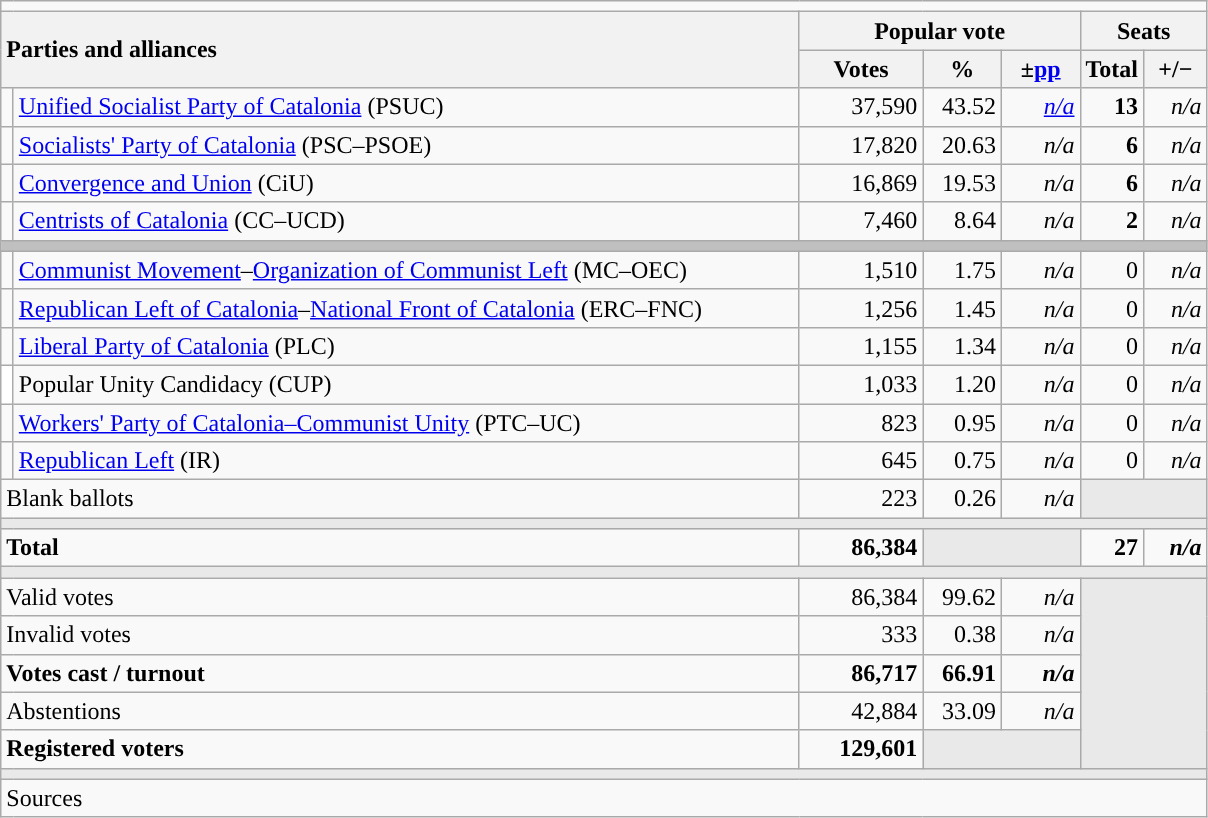<table class="wikitable" style="text-align:right;">
<tr>
<td colspan="7"></td>
</tr>
<tr>
<th style="text-align:left;" rowspan="2" colspan="2" width="525">Parties and alliances</th>
<th colspan="3">Popular vote</th>
<th colspan="2">Seats</th>
</tr>
<tr>
<th width="75">Votes</th>
<th width="45">%</th>
<th width="45">±<a href='#'>pp</a></th>
<th width="35">Total</th>
<th width="35">+/−</th>
</tr>
<tr>
<td width="1" style="color:inherit;background:"></td>
<td align="left"><a href='#'>Unified Socialist Party of Catalonia</a> (PSUC)</td>
<td>37,590</td>
<td>43.52</td>
<td><em><a href='#'>n/a</a></em></td>
<td><strong>13</strong></td>
<td><em>n/a</em></td>
</tr>
<tr>
<td style="color:inherit;background:"></td>
<td align="left"><a href='#'>Socialists' Party of Catalonia</a> (PSC–PSOE)</td>
<td>17,820</td>
<td>20.63</td>
<td><em>n/a</em></td>
<td><strong>6</strong></td>
<td><em>n/a</em></td>
</tr>
<tr>
<td style="color:inherit;background:"></td>
<td align="left"><a href='#'>Convergence and Union</a> (CiU)</td>
<td>16,869</td>
<td>19.53</td>
<td><em>n/a</em></td>
<td><strong>6</strong></td>
<td><em>n/a</em></td>
</tr>
<tr>
<td style="color:inherit;background:"></td>
<td align="left"><a href='#'>Centrists of Catalonia</a> (CC–UCD)</td>
<td>7,460</td>
<td>8.64</td>
<td><em>n/a</em></td>
<td><strong>2</strong></td>
<td><em>n/a</em></td>
</tr>
<tr>
<td colspan="7" style="color:inherit;background:#C0C0C0"></td>
</tr>
<tr>
<td style="color:inherit;background:"></td>
<td align="left"><a href='#'>Communist Movement</a>–<a href='#'>Organization of Communist Left</a> (MC–OEC)</td>
<td>1,510</td>
<td>1.75</td>
<td><em>n/a</em></td>
<td>0</td>
<td><em>n/a</em></td>
</tr>
<tr>
<td style="color:inherit;background:"></td>
<td align="left"><a href='#'>Republican Left of Catalonia</a>–<a href='#'>National Front of Catalonia</a> (ERC–FNC)</td>
<td>1,256</td>
<td>1.45</td>
<td><em>n/a</em></td>
<td>0</td>
<td><em>n/a</em></td>
</tr>
<tr>
<td style="color:inherit;background:"></td>
<td align="left"><a href='#'>Liberal Party of Catalonia</a> (PLC)</td>
<td>1,155</td>
<td>1.34</td>
<td><em>n/a</em></td>
<td>0</td>
<td><em>n/a</em></td>
</tr>
<tr>
<td bgcolor="white"></td>
<td align="left">Popular Unity Candidacy (CUP)</td>
<td>1,033</td>
<td>1.20</td>
<td><em>n/a</em></td>
<td>0</td>
<td><em>n/a</em></td>
</tr>
<tr>
<td style="color:inherit;background:"></td>
<td align="left"><a href='#'>Workers' Party of Catalonia–Communist Unity</a> (PTC–UC)</td>
<td>823</td>
<td>0.95</td>
<td><em>n/a</em></td>
<td>0</td>
<td><em>n/a</em></td>
</tr>
<tr>
<td style="color:inherit;background:"></td>
<td align="left"><a href='#'>Republican Left</a> (IR)</td>
<td>645</td>
<td>0.75</td>
<td><em>n/a</em></td>
<td>0</td>
<td><em>n/a</em></td>
</tr>
<tr>
<td align="left" colspan="2">Blank ballots</td>
<td>223</td>
<td>0.26</td>
<td><em>n/a</em></td>
<td style="color:inherit;background:#E9E9E9" colspan="2"></td>
</tr>
<tr>
<td colspan="7" style="color:inherit;background:#E9E9E9"></td>
</tr>
<tr style="font-weight:bold;">
<td align="left" colspan="2">Total</td>
<td>86,384</td>
<td bgcolor="#E9E9E9" colspan="2"></td>
<td>27</td>
<td><em>n/a</em></td>
</tr>
<tr>
<td colspan="7" style="color:inherit;background:#E9E9E9"></td>
</tr>
<tr>
<td align="left" colspan="2">Valid votes</td>
<td>86,384</td>
<td>99.62</td>
<td><em>n/a</em></td>
<td bgcolor="#E9E9E9" colspan="2" rowspan="5"></td>
</tr>
<tr>
<td align="left" colspan="2">Invalid votes</td>
<td>333</td>
<td>0.38</td>
<td><em>n/a</em></td>
</tr>
<tr style="font-weight:bold;">
<td align="left" colspan="2">Votes cast / turnout</td>
<td>86,717</td>
<td>66.91</td>
<td><em>n/a</em></td>
</tr>
<tr>
<td align="left" colspan="2">Abstentions</td>
<td>42,884</td>
<td>33.09</td>
<td><em>n/a</em></td>
</tr>
<tr style="font-weight:bold;">
<td align="left" colspan="2">Registered voters</td>
<td>129,601</td>
<td bgcolor="#E9E9E9" colspan="2"></td>
</tr>
<tr>
<td colspan="7" style="color:inherit;background:#E9E9E9"></td>
</tr>
<tr>
<td align="left" colspan="7">Sources</td>
</tr>
</table>
